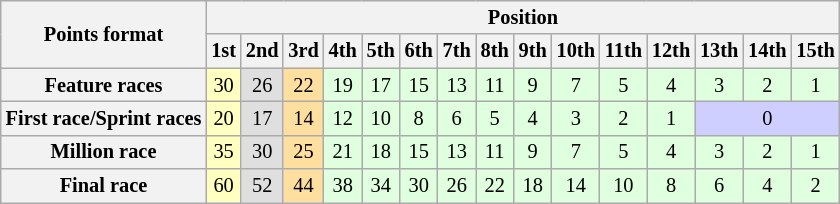<table class="wikitable" style="font-size:85%; text-align:center">
<tr style="background:#f9f9f9">
<th rowspan="2">Points format</th>
<th colspan="21">Position</th>
</tr>
<tr>
<th>1st</th>
<th>2nd</th>
<th>3rd</th>
<th>4th</th>
<th>5th</th>
<th>6th</th>
<th>7th</th>
<th>8th</th>
<th>9th</th>
<th>10th</th>
<th>11th</th>
<th>12th</th>
<th>13th</th>
<th>14th</th>
<th>15th</th>
</tr>
<tr>
<th>Feature races</th>
<td style="background:#ffffbf;">30</td>
<td style="background:#dfdfdf;">26</td>
<td style="background:#ffdf9f;">22</td>
<td style="background:#dfffdf;">19</td>
<td style="background:#dfffdf;">17</td>
<td style="background:#dfffdf;">15</td>
<td style="background:#dfffdf;">13</td>
<td style="background:#dfffdf;">11</td>
<td style="background:#dfffdf;">9</td>
<td style="background:#dfffdf;">7</td>
<td style="background:#dfffdf;">5</td>
<td style="background:#dfffdf;">4</td>
<td style="background:#dfffdf;">3</td>
<td style="background:#dfffdf;">2</td>
<td style="background:#dfffdf;">1</td>
</tr>
<tr>
<th>First race/Sprint races</th>
<td style="background:#ffffbf;">20</td>
<td style="background:#dfdfdf;">17</td>
<td style="background:#ffdf9f;">14</td>
<td style="background:#dfffdf;">12</td>
<td style="background:#dfffdf;">10</td>
<td style="background:#dfffdf;">8</td>
<td style="background:#dfffdf;">6</td>
<td style="background:#dfffdf;">5</td>
<td style="background:#dfffdf;">4</td>
<td style="background:#dfffdf;">3</td>
<td style="background:#dfffdf;">2</td>
<td style="background:#dfffdf;">1</td>
<td style="background:#cfcfff;" colspan=3>0</td>
</tr>
<tr>
<th>Million race</th>
<td style="background:#ffffbf;">35</td>
<td style="background:#dfdfdf;">30</td>
<td style="background:#ffdf9f;">25</td>
<td style="background:#dfffdf;">21</td>
<td style="background:#dfffdf;">18</td>
<td style="background:#dfffdf;">15</td>
<td style="background:#dfffdf;">13</td>
<td style="background:#dfffdf;">11</td>
<td style="background:#dfffdf;">9</td>
<td style="background:#dfffdf;">7</td>
<td style="background:#dfffdf;">5</td>
<td style="background:#dfffdf;">4</td>
<td style="background:#dfffdf;">3</td>
<td style="background:#dfffdf;">2</td>
<td style="background:#dfffdf;">1</td>
</tr>
<tr>
<th>Final race</th>
<td style="background:#ffffbf;">60</td>
<td style="background:#dfdfdf;">52</td>
<td style="background:#ffdf9f;">44</td>
<td style="background:#dfffdf;">38</td>
<td style="background:#dfffdf;">34</td>
<td style="background:#dfffdf;">30</td>
<td style="background:#dfffdf;">26</td>
<td style="background:#dfffdf;">22</td>
<td style="background:#dfffdf;">18</td>
<td style="background:#dfffdf;">14</td>
<td style="background:#dfffdf;">10</td>
<td style="background:#dfffdf;">8</td>
<td style="background:#dfffdf;">6</td>
<td style="background:#dfffdf;">4</td>
<td style="background:#dfffdf;">2</td>
</tr>
</table>
